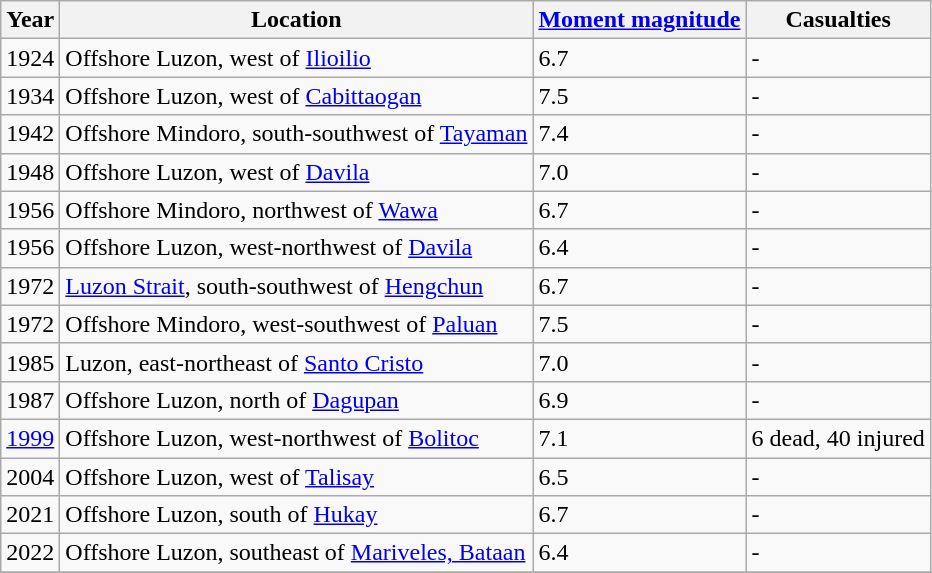<table class="wikitable sortable">
<tr>
<th>Year</th>
<th>Location</th>
<th><a href='#'>Moment magnitude</a></th>
<th>Casualties</th>
</tr>
<tr>
<td>1924</td>
<td>Offshore Luzon, west of <a href='#'>Ilioilio</a></td>
<td>6.7</td>
<td>-</td>
</tr>
<tr>
<td>1934</td>
<td>Offshore Luzon, west of <a href='#'>Cabittaogan</a></td>
<td>7.5</td>
<td>-</td>
</tr>
<tr>
<td>1942</td>
<td>Offshore Mindoro, south-southwest of <a href='#'>Tayaman</a></td>
<td>7.4</td>
<td>-</td>
</tr>
<tr>
<td>1948</td>
<td>Offshore Luzon, west of <a href='#'>Davila</a></td>
<td>7.0</td>
<td>-</td>
</tr>
<tr>
<td>1956</td>
<td>Offshore Mindoro, northwest of <a href='#'>Wawa</a></td>
<td>6.7</td>
<td>-</td>
</tr>
<tr>
<td>1956</td>
<td>Offshore Luzon, west-northwest of <a href='#'>Davila</a></td>
<td>6.4</td>
<td>-</td>
</tr>
<tr>
<td>1972</td>
<td><a href='#'>Luzon Strait</a>, south-southwest of <a href='#'>Hengchun</a></td>
<td>6.7</td>
<td>-</td>
</tr>
<tr>
<td>1972</td>
<td>Offshore Mindoro, west-southwest of <a href='#'>Paluan</a></td>
<td>7.5</td>
<td>-</td>
</tr>
<tr>
<td>1985</td>
<td>Luzon, east-northeast of <a href='#'>Santo Cristo</a></td>
<td>7.0</td>
<td>-</td>
</tr>
<tr>
<td>1987</td>
<td>Offshore Luzon, north of <a href='#'>Dagupan</a></td>
<td>6.9</td>
<td>-</td>
</tr>
<tr>
<td><a href='#'>1999</a></td>
<td>Offshore Luzon, west-northwest of <a href='#'>Bolitoc</a></td>
<td>7.1</td>
<td>6 dead, 40 injured</td>
</tr>
<tr>
<td>2004</td>
<td>Offshore Luzon, west of <a href='#'>Talisay</a></td>
<td>6.5</td>
<td>-</td>
</tr>
<tr>
<td>2021</td>
<td>Offshore Luzon, south of <a href='#'>Hukay</a></td>
<td>6.7</td>
<td>-</td>
</tr>
<tr>
<td>2022</td>
<td>Offshore Luzon, southeast of <a href='#'>Mariveles, Bataan</a></td>
<td>6.4</td>
<td>-</td>
</tr>
<tr>
</tr>
</table>
